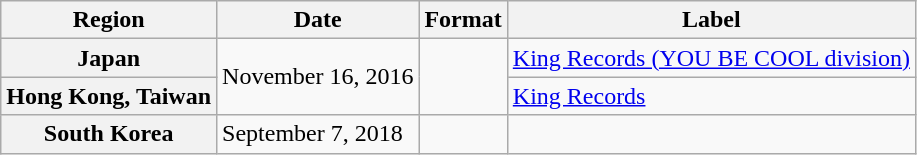<table class="wikitable plainrowheaders">
<tr>
<th>Region</th>
<th>Date</th>
<th>Format</th>
<th>Label</th>
</tr>
<tr>
<th scope="row">Japan</th>
<td rowspan="2">November 16, 2016</td>
<td rowspan="2"></td>
<td><a href='#'>King Records (YOU BE COOL division)</a></td>
</tr>
<tr>
<th scope="row">Hong Kong, Taiwan</th>
<td><a href='#'>King Records</a></td>
</tr>
<tr>
<th scope="row">South Korea</th>
<td>September 7, 2018</td>
<td></td>
<td></td>
</tr>
</table>
